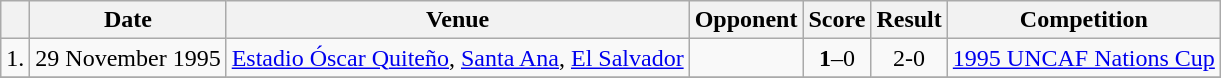<table class="wikitable">
<tr>
<th></th>
<th>Date</th>
<th>Venue</th>
<th>Opponent</th>
<th>Score</th>
<th>Result</th>
<th>Competition</th>
</tr>
<tr>
<td align="center">1.</td>
<td>29 November 1995</td>
<td><a href='#'>Estadio Óscar Quiteño</a>, <a href='#'>Santa Ana</a>, <a href='#'>El Salvador</a></td>
<td></td>
<td align="center"><strong>1</strong>–0</td>
<td align="center">2-0</td>
<td><a href='#'>1995 UNCAF Nations Cup</a></td>
</tr>
<tr>
</tr>
</table>
